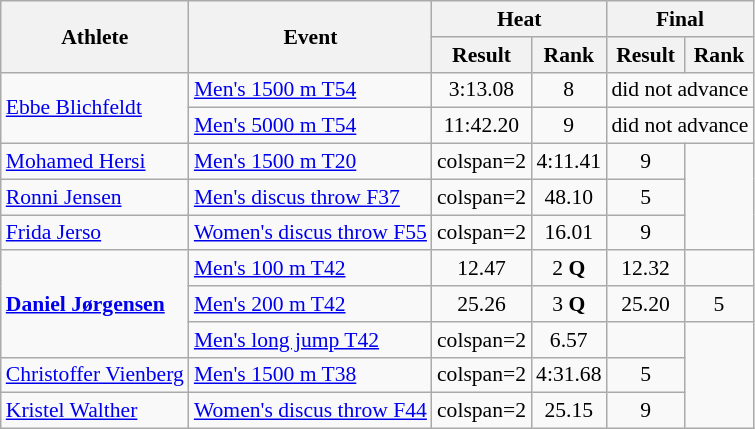<table class=wikitable style="font-size:90%;">
<tr>
<th rowspan="2">Athlete</th>
<th rowspan="2">Event</th>
<th colspan="2">Heat</th>
<th colspan="2">Final</th>
</tr>
<tr>
<th>Result</th>
<th>Rank</th>
<th>Result</th>
<th>Rank</th>
</tr>
<tr>
<td rowspan=2><a href='#'>Ebbe Blichfeldt</a></td>
<td><a href='#'>Men's 1500 m T54</a></td>
<td align=center>3:13.08</td>
<td align=center>8</td>
<td colspan=2>did not advance</td>
</tr>
<tr>
<td><a href='#'>Men's 5000 m T54</a></td>
<td align=center>11:42.20</td>
<td align=center>9</td>
<td colspan=2>did not advance</td>
</tr>
<tr>
<td><a href='#'>Mohamed Hersi</a></td>
<td><a href='#'>Men's 1500 m T20</a></td>
<td>colspan=2 </td>
<td align=center>4:11.41</td>
<td align=center>9</td>
</tr>
<tr>
<td><a href='#'>Ronni Jensen</a></td>
<td><a href='#'>Men's discus throw F37</a></td>
<td>colspan=2 </td>
<td align=center>48.10</td>
<td align=center>5</td>
</tr>
<tr>
<td><a href='#'>Frida Jerso</a></td>
<td><a href='#'>Women's discus throw F55</a></td>
<td>colspan=2 </td>
<td align=center>16.01</td>
<td align=center>9</td>
</tr>
<tr>
<td rowspan=3><strong><a href='#'>Daniel Jørgensen</a></strong></td>
<td><a href='#'>Men's 100 m T42</a></td>
<td align=center>12.47</td>
<td align=center>2 <strong>Q</strong></td>
<td align=center>12.32</td>
<td align=center></td>
</tr>
<tr>
<td><a href='#'>Men's 200 m T42</a></td>
<td align=center>25.26</td>
<td align=center>3 <strong>Q</strong></td>
<td align=center>25.20</td>
<td align=center>5</td>
</tr>
<tr>
<td><a href='#'>Men's long jump T42</a></td>
<td>colspan=2 </td>
<td align=center>6.57</td>
<td align=center></td>
</tr>
<tr>
<td><a href='#'>Christoffer Vienberg</a></td>
<td><a href='#'>Men's 1500 m T38</a></td>
<td>colspan=2 </td>
<td align=center>4:31.68</td>
<td align=center>5</td>
</tr>
<tr>
<td><a href='#'>Kristel Walther</a></td>
<td><a href='#'>Women's discus throw F44</a></td>
<td>colspan=2 </td>
<td align=center>25.15</td>
<td align=center>9</td>
</tr>
</table>
